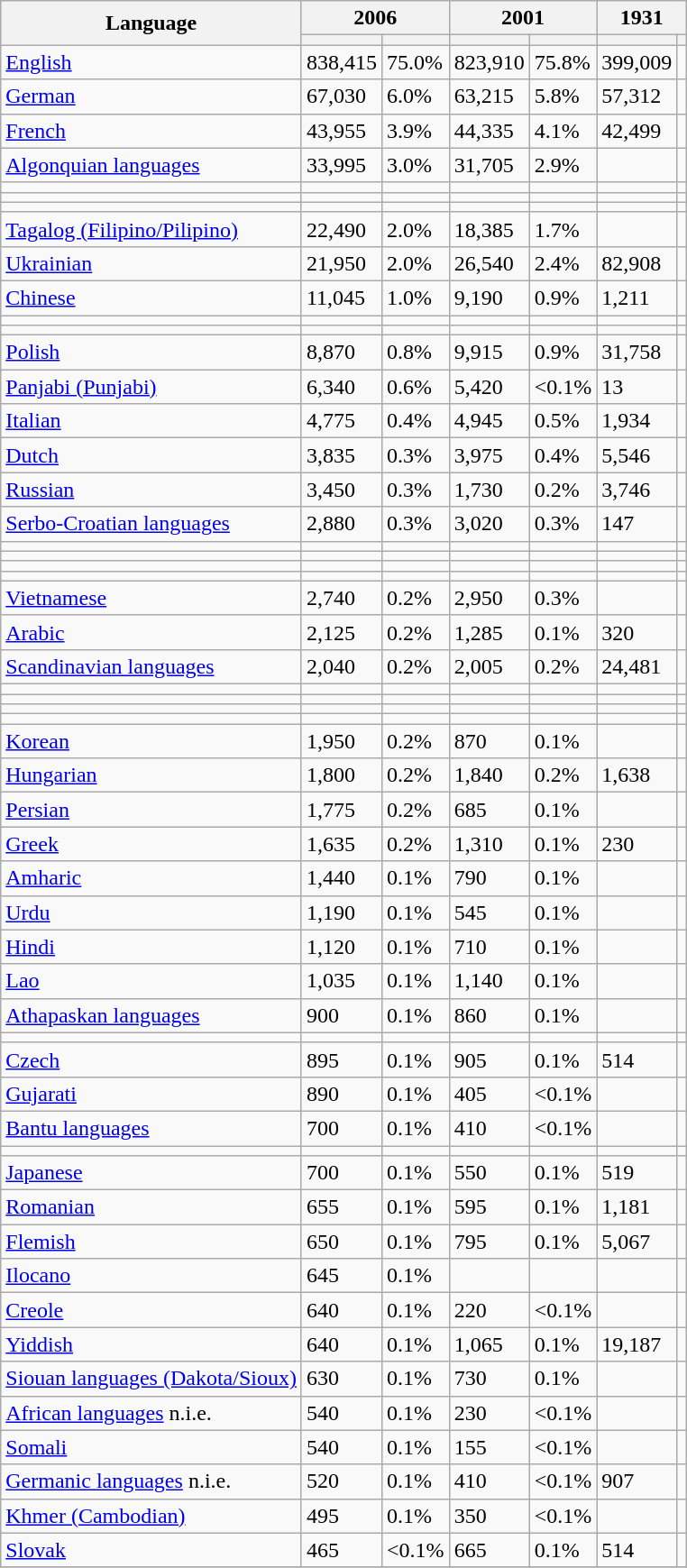<table class="wikitable collapsible sortable">
<tr>
<th rowspan="2">Language</th>
<th colspan="2">2006</th>
<th colspan="2">2001</th>
<th colspan="2">1931</th>
</tr>
<tr>
<th><a href='#'></a></th>
<th></th>
<th></th>
<th></th>
<th></th>
<th></th>
</tr>
<tr>
<td><a href='#'>English</a></td>
<td>838,415</td>
<td>75.0%</td>
<td>823,910</td>
<td>75.8%</td>
<td>399,009</td>
<td></td>
</tr>
<tr>
<td><a href='#'>German</a></td>
<td>67,030</td>
<td>6.0%</td>
<td>63,215</td>
<td>5.8%</td>
<td>57,312</td>
<td></td>
</tr>
<tr>
<td><a href='#'>French</a></td>
<td>43,955</td>
<td>3.9%</td>
<td>44,335</td>
<td>4.1%</td>
<td>42,499</td>
<td></td>
</tr>
<tr>
<td><a href='#'>Algonquian languages</a></td>
<td>33,995</td>
<td>3.0%</td>
<td>31,705</td>
<td>2.9%</td>
<td></td>
<td></td>
</tr>
<tr>
<td></td>
<td></td>
<td></td>
<td></td>
<td></td>
<td></td>
<td></td>
</tr>
<tr>
<td></td>
<td></td>
<td></td>
<td></td>
<td></td>
<td></td>
<td></td>
</tr>
<tr>
<td></td>
<td></td>
<td></td>
<td></td>
<td></td>
<td></td>
<td></td>
</tr>
<tr>
<td><a href='#'>Tagalog (Filipino/Pilipino)</a></td>
<td>22,490</td>
<td>2.0%</td>
<td>18,385</td>
<td>1.7%</td>
<td></td>
<td></td>
</tr>
<tr>
<td><a href='#'>Ukrainian</a></td>
<td>21,950</td>
<td>2.0%</td>
<td>26,540</td>
<td>2.4%</td>
<td>82,908</td>
<td></td>
</tr>
<tr>
<td><a href='#'>Chinese</a></td>
<td>11,045</td>
<td>1.0%</td>
<td>9,190</td>
<td>0.9%</td>
<td>1,211</td>
<td></td>
</tr>
<tr>
<td></td>
<td></td>
<td></td>
<td></td>
<td></td>
<td></td>
<td></td>
</tr>
<tr>
<td></td>
<td></td>
<td></td>
<td></td>
<td></td>
<td></td>
<td></td>
</tr>
<tr>
<td><a href='#'>Polish</a></td>
<td>8,870</td>
<td>0.8%</td>
<td>9,915</td>
<td>0.9%</td>
<td>31,758</td>
<td></td>
</tr>
<tr>
<td><a href='#'>Panjabi (Punjabi)</a></td>
<td>6,340</td>
<td>0.6%</td>
<td>5,420</td>
<td><0.1%</td>
<td>13</td>
<td></td>
</tr>
<tr>
<td><a href='#'>Italian</a></td>
<td>4,775</td>
<td>0.4%</td>
<td>4,945</td>
<td>0.5%</td>
<td>1,934</td>
<td></td>
</tr>
<tr>
<td><a href='#'>Dutch</a></td>
<td>3,835</td>
<td>0.3%</td>
<td>3,975</td>
<td>0.4%</td>
<td>5,546</td>
<td></td>
</tr>
<tr>
<td><a href='#'>Russian</a></td>
<td>3,450</td>
<td>0.3%</td>
<td>1,730</td>
<td>0.2%</td>
<td>3,746</td>
<td></td>
</tr>
<tr>
<td><a href='#'>Serbo-Croatian languages</a></td>
<td>2,880</td>
<td>0.3%</td>
<td>3,020</td>
<td>0.3%</td>
<td>147</td>
<td></td>
</tr>
<tr>
<td></td>
<td></td>
<td></td>
<td></td>
<td></td>
<td></td>
<td></td>
</tr>
<tr>
<td></td>
<td></td>
<td></td>
<td></td>
<td></td>
<td></td>
<td></td>
</tr>
<tr>
<td></td>
<td></td>
<td></td>
<td></td>
<td></td>
<td></td>
<td></td>
</tr>
<tr>
<td></td>
<td></td>
<td></td>
<td></td>
<td></td>
<td></td>
<td></td>
</tr>
<tr>
<td><a href='#'>Vietnamese</a></td>
<td>2,740</td>
<td>0.2%</td>
<td>2,950</td>
<td>0.3%</td>
<td></td>
<td></td>
</tr>
<tr>
<td><a href='#'>Arabic</a></td>
<td>2,125</td>
<td>0.2%</td>
<td>1,285</td>
<td>0.1%</td>
<td>320</td>
<td></td>
</tr>
<tr>
<td><a href='#'>Scandinavian languages</a></td>
<td>2,040</td>
<td>0.2%</td>
<td>2,005</td>
<td>0.2%</td>
<td>24,481</td>
<td></td>
</tr>
<tr>
<td></td>
<td></td>
<td></td>
<td></td>
<td></td>
<td></td>
<td></td>
</tr>
<tr>
<td></td>
<td></td>
<td></td>
<td></td>
<td></td>
<td></td>
<td></td>
</tr>
<tr>
<td></td>
<td></td>
<td></td>
<td></td>
<td></td>
<td></td>
<td></td>
</tr>
<tr>
<td></td>
<td></td>
<td></td>
<td></td>
<td></td>
<td></td>
<td></td>
</tr>
<tr>
<td><a href='#'>Korean</a></td>
<td>1,950</td>
<td>0.2%</td>
<td>870</td>
<td>0.1%</td>
<td></td>
<td></td>
</tr>
<tr>
<td><a href='#'>Hungarian</a></td>
<td>1,800</td>
<td>0.2%</td>
<td>1,840</td>
<td>0.2%</td>
<td>1,638</td>
<td></td>
</tr>
<tr>
<td><a href='#'>Persian</a></td>
<td>1,775</td>
<td>0.2%</td>
<td>685</td>
<td>0.1%</td>
<td></td>
<td></td>
</tr>
<tr>
<td><a href='#'>Greek</a></td>
<td>1,635</td>
<td>0.2%</td>
<td>1,310</td>
<td>0.1%</td>
<td>230</td>
<td></td>
</tr>
<tr>
<td><a href='#'>Amharic</a></td>
<td>1,440</td>
<td>0.1%</td>
<td>790</td>
<td>0.1%</td>
<td></td>
<td></td>
</tr>
<tr>
<td><a href='#'>Urdu</a></td>
<td>1,190</td>
<td>0.1%</td>
<td>545</td>
<td>0.1%</td>
<td></td>
<td></td>
</tr>
<tr>
<td><a href='#'>Hindi</a></td>
<td>1,120</td>
<td>0.1%</td>
<td>710</td>
<td>0.1%</td>
<td></td>
<td></td>
</tr>
<tr>
<td><a href='#'>Lao</a></td>
<td>1,035</td>
<td>0.1%</td>
<td>1,140</td>
<td>0.1%</td>
<td></td>
<td></td>
</tr>
<tr>
<td><a href='#'>Athapaskan languages</a></td>
<td>900</td>
<td>0.1%</td>
<td>860</td>
<td>0.1%</td>
<td></td>
<td></td>
</tr>
<tr>
<td></td>
<td></td>
<td></td>
<td></td>
<td></td>
<td></td>
<td></td>
</tr>
<tr>
<td><a href='#'>Czech</a></td>
<td>895</td>
<td>0.1%</td>
<td>905</td>
<td>0.1%</td>
<td>514</td>
<td></td>
</tr>
<tr>
<td><a href='#'>Gujarati</a></td>
<td>890</td>
<td>0.1%</td>
<td>405</td>
<td><0.1%</td>
<td></td>
<td></td>
</tr>
<tr>
<td><a href='#'>Bantu languages</a></td>
<td>700</td>
<td>0.1%</td>
<td>410</td>
<td><0.1%</td>
<td></td>
<td></td>
</tr>
<tr>
<td></td>
<td></td>
<td></td>
<td></td>
<td></td>
<td></td>
<td></td>
</tr>
<tr>
<td><a href='#'>Japanese</a></td>
<td>700</td>
<td>0.1%</td>
<td>550</td>
<td>0.1%</td>
<td>519</td>
<td></td>
</tr>
<tr>
<td><a href='#'>Romanian</a></td>
<td>655</td>
<td>0.1%</td>
<td>595</td>
<td>0.1%</td>
<td>1,181</td>
<td></td>
</tr>
<tr>
<td><a href='#'>Flemish</a></td>
<td>650</td>
<td>0.1%</td>
<td>795</td>
<td>0.1%</td>
<td>5,067</td>
<td></td>
</tr>
<tr>
<td><a href='#'>Ilocano</a></td>
<td>645</td>
<td>0.1%</td>
<td></td>
<td></td>
<td></td>
<td></td>
</tr>
<tr>
<td><a href='#'>Creole</a></td>
<td>640</td>
<td>0.1%</td>
<td>220</td>
<td><0.1%</td>
<td></td>
<td></td>
</tr>
<tr>
<td><a href='#'>Yiddish</a></td>
<td>640</td>
<td>0.1%</td>
<td>1,065</td>
<td>0.1%</td>
<td>19,187</td>
<td></td>
</tr>
<tr>
<td><a href='#'>Siouan languages (Dakota/Sioux)</a></td>
<td>630</td>
<td>0.1%</td>
<td>730</td>
<td>0.1%</td>
<td></td>
<td></td>
</tr>
<tr>
<td><a href='#'>African languages</a> n.i.e.</td>
<td>540</td>
<td>0.1%</td>
<td>230</td>
<td><0.1%</td>
<td></td>
<td></td>
</tr>
<tr>
<td><a href='#'>Somali</a></td>
<td>540</td>
<td>0.1%</td>
<td>155</td>
<td><0.1%</td>
<td></td>
<td></td>
</tr>
<tr>
<td><a href='#'>Germanic languages</a> n.i.e.</td>
<td>520</td>
<td>0.1%</td>
<td>410</td>
<td><0.1%</td>
<td>907</td>
<td></td>
</tr>
<tr>
<td><a href='#'>Khmer (Cambodian)</a></td>
<td>495</td>
<td>0.1%</td>
<td>350</td>
<td><0.1%</td>
<td></td>
<td></td>
</tr>
<tr>
<td><a href='#'>Slovak</a></td>
<td>465</td>
<td><0.1%</td>
<td>665</td>
<td>0.1%</td>
<td>514</td>
<td></td>
</tr>
<tr>
</tr>
</table>
